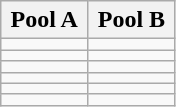<table class="wikitable">
<tr>
<th width=45%>Pool A</th>
<th width=45%>Pool B</th>
</tr>
<tr>
<td></td>
<td></td>
</tr>
<tr>
<td></td>
<td></td>
</tr>
<tr>
<td></td>
<td></td>
</tr>
<tr>
<td></td>
<td></td>
</tr>
<tr>
<td></td>
<td></td>
</tr>
<tr>
<td></td>
<td></td>
</tr>
</table>
